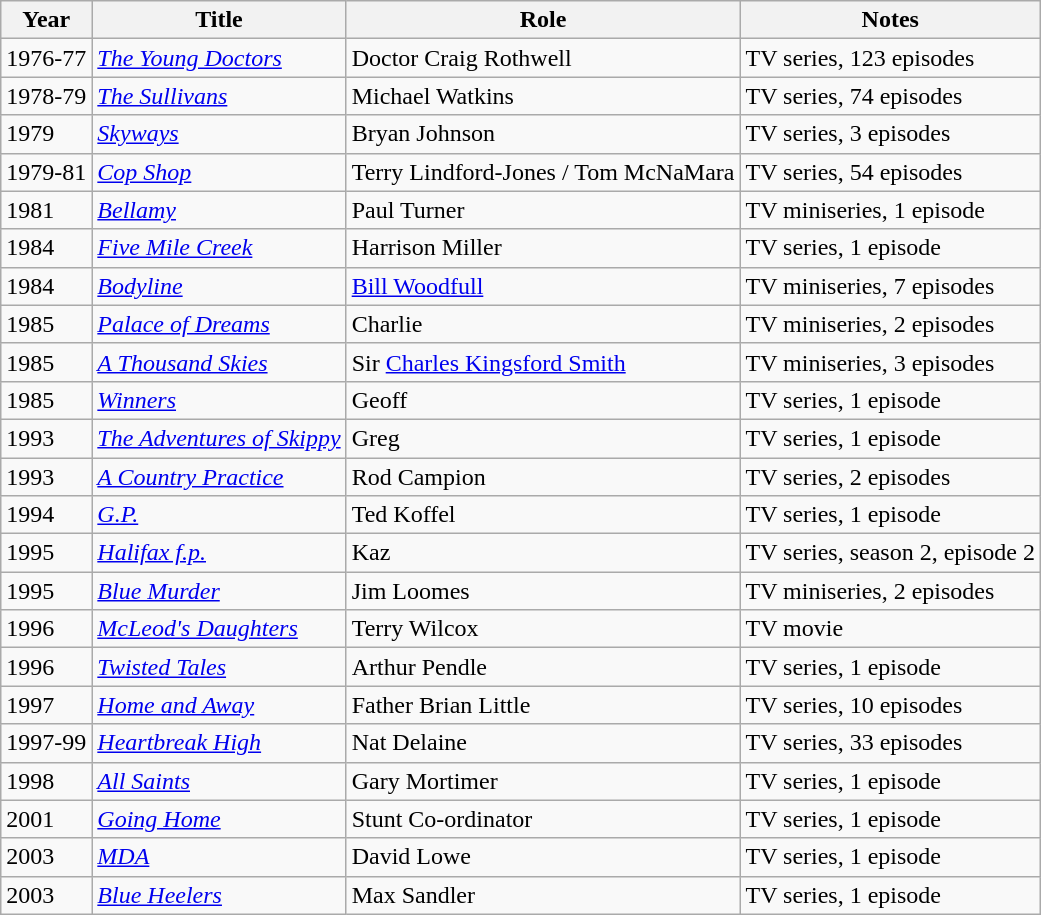<table class="wikitable">
<tr>
<th>Year</th>
<th>Title</th>
<th>Role</th>
<th>Notes</th>
</tr>
<tr>
<td>1976-77</td>
<td><em><a href='#'>The Young Doctors</a></em></td>
<td>Doctor Craig Rothwell</td>
<td>TV series, 123 episodes</td>
</tr>
<tr>
<td>1978-79</td>
<td><em><a href='#'>The Sullivans</a></em></td>
<td>Michael Watkins</td>
<td>TV series, 74 episodes</td>
</tr>
<tr>
<td>1979</td>
<td><em><a href='#'>Skyways</a></em></td>
<td>Bryan Johnson</td>
<td>TV series, 3 episodes</td>
</tr>
<tr>
<td>1979-81</td>
<td><em><a href='#'>Cop Shop</a></em></td>
<td>Terry Lindford-Jones / Tom McNaMara</td>
<td>TV series, 54 episodes</td>
</tr>
<tr>
<td>1981</td>
<td><em><a href='#'>Bellamy</a></em></td>
<td>Paul Turner</td>
<td>TV miniseries, 1 episode</td>
</tr>
<tr>
<td>1984</td>
<td><em><a href='#'>Five Mile Creek</a></em></td>
<td>Harrison Miller</td>
<td>TV series, 1 episode</td>
</tr>
<tr>
<td>1984</td>
<td><em><a href='#'>Bodyline</a></em></td>
<td><a href='#'>Bill Woodfull</a></td>
<td>TV miniseries, 7 episodes</td>
</tr>
<tr>
<td>1985</td>
<td><em><a href='#'>Palace of Dreams</a></em></td>
<td>Charlie</td>
<td>TV miniseries, 2 episodes</td>
</tr>
<tr>
<td>1985</td>
<td><em><a href='#'>A Thousand Skies</a></em></td>
<td>Sir <a href='#'>Charles Kingsford Smith</a></td>
<td>TV miniseries, 3  episodes</td>
</tr>
<tr>
<td>1985</td>
<td><em><a href='#'>Winners</a></em></td>
<td>Geoff</td>
<td>TV series, 1 episode</td>
</tr>
<tr>
<td>1993</td>
<td><em><a href='#'>The Adventures of Skippy</a></em></td>
<td>Greg</td>
<td>TV series, 1 episode</td>
</tr>
<tr>
<td>1993</td>
<td><em><a href='#'>A Country Practice</a></em></td>
<td>Rod Campion</td>
<td>TV series, 2 episodes</td>
</tr>
<tr>
<td>1994</td>
<td><em><a href='#'>G.P.</a></em></td>
<td>Ted Koffel</td>
<td>TV series, 1 episode</td>
</tr>
<tr>
<td>1995</td>
<td><em><a href='#'>Halifax f.p.</a></em></td>
<td>Kaz</td>
<td>TV series, season 2, episode 2</td>
</tr>
<tr>
<td>1995</td>
<td><em><a href='#'>Blue Murder</a></em></td>
<td>Jim Loomes</td>
<td>TV miniseries, 2 episodes</td>
</tr>
<tr>
<td>1996</td>
<td><em><a href='#'>McLeod's Daughters</a></em></td>
<td>Terry Wilcox</td>
<td>TV movie</td>
</tr>
<tr>
<td>1996</td>
<td><em><a href='#'>Twisted Tales</a></em></td>
<td>Arthur Pendle</td>
<td>TV series, 1 episode</td>
</tr>
<tr>
<td>1997</td>
<td><em><a href='#'>Home and Away</a></em></td>
<td>Father Brian Little</td>
<td>TV series, 10 episodes</td>
</tr>
<tr>
<td>1997-99</td>
<td><em><a href='#'>Heartbreak High</a></em></td>
<td>Nat Delaine</td>
<td>TV series, 33 episodes</td>
</tr>
<tr>
<td>1998</td>
<td><em><a href='#'>All Saints</a></em></td>
<td>Gary Mortimer</td>
<td>TV series, 1 episode</td>
</tr>
<tr>
<td>2001</td>
<td><em><a href='#'>Going Home</a></em></td>
<td>Stunt Co-ordinator</td>
<td>TV series, 1 episode</td>
</tr>
<tr>
<td>2003</td>
<td><em><a href='#'>MDA</a></em></td>
<td>David Lowe</td>
<td>TV series, 1 episode</td>
</tr>
<tr>
<td>2003</td>
<td><em><a href='#'>Blue Heelers</a></em></td>
<td>Max Sandler</td>
<td>TV series, 1 episode</td>
</tr>
</table>
